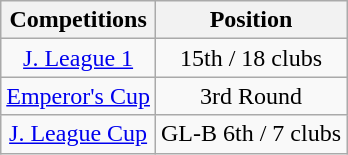<table class="wikitable" style="text-align:center;">
<tr>
<th>Competitions</th>
<th>Position</th>
</tr>
<tr>
<td><a href='#'>J. League 1</a></td>
<td>15th / 18 clubs</td>
</tr>
<tr>
<td><a href='#'>Emperor's Cup</a></td>
<td>3rd Round</td>
</tr>
<tr>
<td><a href='#'>J. League Cup</a></td>
<td>GL-B 6th / 7 clubs</td>
</tr>
</table>
